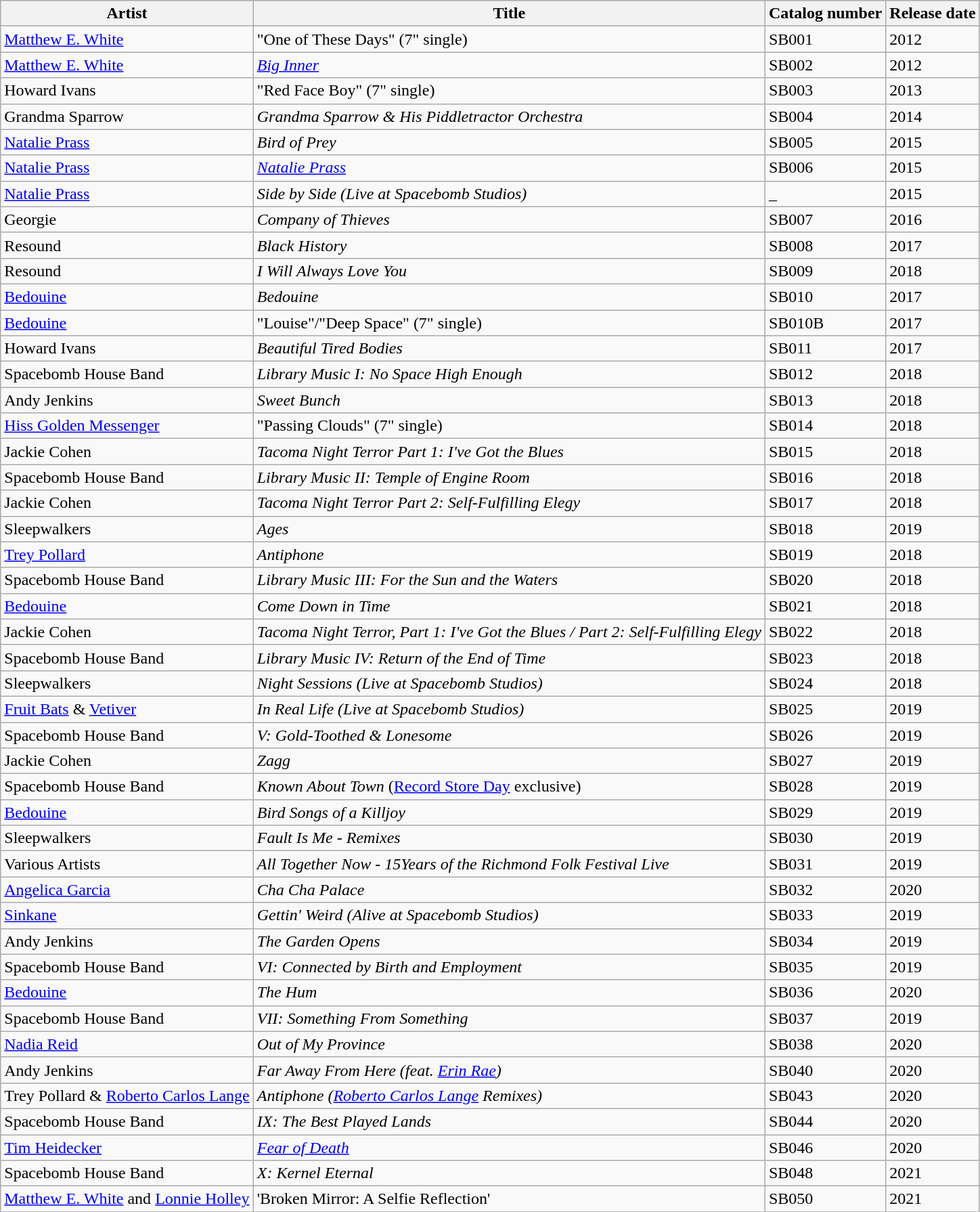<table class="wikitable plainrowheaders">
<tr>
<th scope="col">Artist</th>
<th scope="col">Title</th>
<th scope="col">Catalog number</th>
<th scope="col">Release date</th>
</tr>
<tr>
<td><a href='#'>Matthew E. White</a></td>
<td>"One of These Days" (7" single)</td>
<td>SB001</td>
<td>2012</td>
</tr>
<tr>
<td><a href='#'>Matthew E. White</a></td>
<td><em><a href='#'>Big Inner</a></em></td>
<td>SB002</td>
<td>2012</td>
</tr>
<tr>
<td>Howard Ivans</td>
<td>"Red Face Boy" (7" single)</td>
<td>SB003</td>
<td>2013</td>
</tr>
<tr>
<td>Grandma Sparrow</td>
<td><em>Grandma Sparrow & His Piddletractor Orchestra</em></td>
<td>SB004</td>
<td>2014</td>
</tr>
<tr>
<td><a href='#'>Natalie Prass</a></td>
<td><em>Bird of Prey</em></td>
<td>SB005</td>
<td>2015</td>
</tr>
<tr>
<td><a href='#'>Natalie Prass</a></td>
<td><em><a href='#'>Natalie Prass</a></em></td>
<td>SB006</td>
<td>2015</td>
</tr>
<tr>
<td><a href='#'>Natalie Prass</a></td>
<td><em>Side by Side (Live at Spacebomb Studios)</em></td>
<td>_</td>
<td>2015</td>
</tr>
<tr>
<td>Georgie</td>
<td><em>Company of Thieves</em></td>
<td>SB007</td>
<td>2016</td>
</tr>
<tr>
<td>Resound</td>
<td><em>Black History</em></td>
<td>SB008</td>
<td>2017</td>
</tr>
<tr>
<td>Resound</td>
<td><em>I Will Always Love You</em></td>
<td>SB009</td>
<td>2018</td>
</tr>
<tr>
<td><a href='#'>Bedouine</a></td>
<td><em>Bedouine</em></td>
<td>SB010</td>
<td>2017</td>
</tr>
<tr>
<td><a href='#'>Bedouine</a></td>
<td>"Louise"/"Deep Space" (7" single)</td>
<td>SB010B</td>
<td>2017</td>
</tr>
<tr>
<td>Howard Ivans</td>
<td><em>Beautiful Tired Bodies</em></td>
<td>SB011</td>
<td>2017</td>
</tr>
<tr>
<td>Spacebomb House Band</td>
<td><em>Library Music I: No Space High Enough</em></td>
<td>SB012</td>
<td>2018</td>
</tr>
<tr>
<td>Andy Jenkins</td>
<td><em>Sweet Bunch</em></td>
<td>SB013</td>
<td>2018</td>
</tr>
<tr>
<td><a href='#'>Hiss Golden Messenger</a></td>
<td>"Passing Clouds" (7" single)</td>
<td>SB014</td>
<td>2018</td>
</tr>
<tr>
<td>Jackie Cohen</td>
<td><em>Tacoma Night Terror Part 1: I've Got the Blues</em></td>
<td>SB015</td>
<td>2018</td>
</tr>
<tr>
<td>Spacebomb House Band</td>
<td><em>Library Music II: Temple of Engine Room</em></td>
<td>SB016</td>
<td>2018</td>
</tr>
<tr>
<td>Jackie Cohen</td>
<td><em>Tacoma Night Terror Part 2: Self-Fulfilling Elegy</em></td>
<td>SB017</td>
<td>2018</td>
</tr>
<tr>
<td>Sleepwalkers</td>
<td><em>Ages</em></td>
<td>SB018</td>
<td>2019</td>
</tr>
<tr>
<td><a href='#'>Trey Pollard</a></td>
<td><em>Antiphone</em></td>
<td>SB019</td>
<td>2018</td>
</tr>
<tr>
<td>Spacebomb House Band</td>
<td><em>Library Music III: For the Sun and the Waters</em></td>
<td>SB020</td>
<td>2018</td>
</tr>
<tr>
<td><a href='#'>Bedouine</a></td>
<td><em>Come Down in Time</em></td>
<td>SB021</td>
<td>2018</td>
</tr>
<tr>
<td>Jackie Cohen</td>
<td><em>Tacoma Night Terror, Part 1: I've Got the Blues / Part 2: Self-Fulfilling Elegy</em></td>
<td>SB022</td>
<td>2018</td>
</tr>
<tr>
<td>Spacebomb House Band</td>
<td><em>Library Music IV: Return of the End of Time</em></td>
<td>SB023</td>
<td>2018</td>
</tr>
<tr>
<td>Sleepwalkers</td>
<td><em>Night Sessions (Live at Spacebomb Studios)</em></td>
<td>SB024</td>
<td>2018</td>
</tr>
<tr>
<td><a href='#'>Fruit Bats</a> & <a href='#'>Vetiver</a></td>
<td><em>In Real Life (Live at Spacebomb Studios)</em></td>
<td>SB025</td>
<td>2019</td>
</tr>
<tr>
<td>Spacebomb House Band</td>
<td><em>V: Gold-Toothed & Lonesome</em></td>
<td>SB026</td>
<td>2019</td>
</tr>
<tr>
<td>Jackie Cohen</td>
<td><em>Zagg</em></td>
<td>SB027</td>
<td>2019</td>
</tr>
<tr>
<td>Spacebomb House Band</td>
<td><em>Known About Town</em> (<a href='#'>Record Store Day</a> exclusive)</td>
<td>SB028</td>
<td>2019</td>
</tr>
<tr>
<td><a href='#'>Bedouine</a></td>
<td><em>Bird Songs of a Killjoy</em></td>
<td>SB029</td>
<td>2019</td>
</tr>
<tr>
<td>Sleepwalkers</td>
<td><em>Fault Is Me - Remixes</em></td>
<td>SB030</td>
<td>2019</td>
</tr>
<tr>
<td>Various Artists</td>
<td><em>All Together Now - 15Years of the Richmond Folk Festival Live</em></td>
<td>SB031</td>
<td>2019</td>
</tr>
<tr>
<td><a href='#'> Angelica Garcia</a></td>
<td><em>Cha Cha Palace</em></td>
<td>SB032</td>
<td>2020</td>
</tr>
<tr>
<td><a href='#'>Sinkane</a></td>
<td><em>Gettin' Weird (Alive at Spacebomb Studios)</em></td>
<td>SB033</td>
<td>2019</td>
</tr>
<tr>
<td>Andy Jenkins</td>
<td><em>The Garden Opens</em></td>
<td>SB034</td>
<td>2019</td>
</tr>
<tr>
<td>Spacebomb House Band</td>
<td><em>VI: Connected by Birth and Employment</em></td>
<td>SB035</td>
<td>2019</td>
</tr>
<tr>
<td><a href='#'>Bedouine</a></td>
<td><em>The Hum</em></td>
<td>SB036</td>
<td>2020</td>
</tr>
<tr>
<td>Spacebomb House Band</td>
<td><em>VII: Something From Something</em></td>
<td>SB037</td>
<td>2019</td>
</tr>
<tr>
<td><a href='#'>Nadia Reid</a></td>
<td><em>Out of My Province</em></td>
<td>SB038</td>
<td>2020</td>
</tr>
<tr>
<td>Andy Jenkins</td>
<td><em>Far Away From Here (feat. <a href='#'>Erin Rae</a>)</em></td>
<td>SB040</td>
<td>2020</td>
</tr>
<tr>
<td>Trey Pollard & <a href='#'>Roberto Carlos Lange</a></td>
<td><em>Antiphone (<a href='#'>Roberto Carlos Lange</a> Remixes) </em></td>
<td>SB043</td>
<td>2020</td>
</tr>
<tr>
<td>Spacebomb House Band</td>
<td><em>IX: The Best Played Lands</em></td>
<td>SB044</td>
<td>2020</td>
</tr>
<tr>
<td><a href='#'>Tim Heidecker</a></td>
<td><em><a href='#'>Fear of Death</a></em></td>
<td>SB046</td>
<td>2020</td>
</tr>
<tr>
<td>Spacebomb House Band</td>
<td><em>X: Kernel Eternal</em></td>
<td>SB048</td>
<td>2021</td>
</tr>
<tr>
<td><a href='#'>Matthew E. White</a> and <a href='#'>Lonnie Holley</a></td>
<td>'Broken Mirror: A Selfie Reflection'</td>
<td>SB050</td>
<td>2021</td>
</tr>
<tr>
</tr>
</table>
